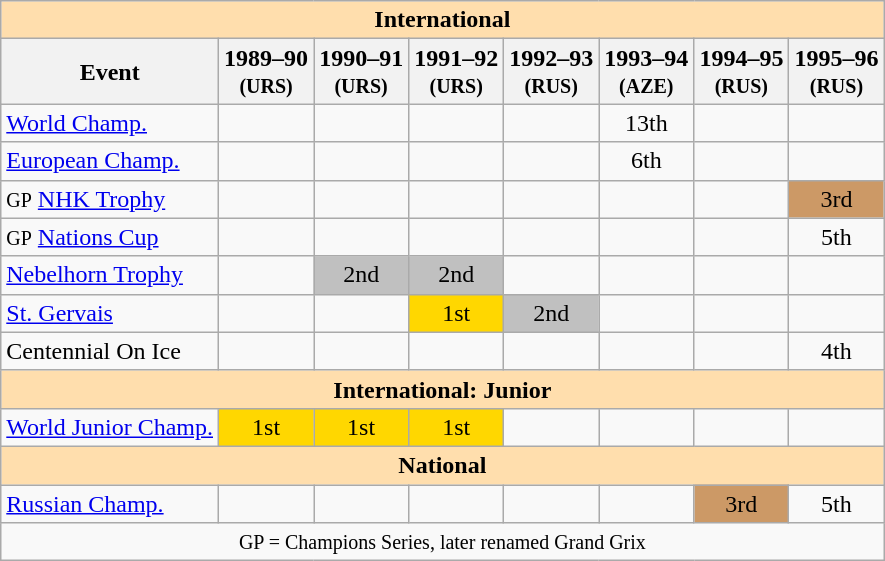<table class="wikitable" style="text-align:center">
<tr>
<th style="background-color: #ffdead; " colspan=8 align=center><strong>International</strong></th>
</tr>
<tr>
<th>Event</th>
<th>1989–90 <br> <small>(URS)</small></th>
<th>1990–91 <br> <small>(URS)</small></th>
<th>1991–92 <br> <small>(URS)</small></th>
<th>1992–93 <br> <small>(RUS)</small></th>
<th>1993–94 <br> <small>(AZE)</small></th>
<th>1994–95 <br> <small>(RUS)</small></th>
<th>1995–96 <br> <small>(RUS)</small></th>
</tr>
<tr>
<td align=left><a href='#'>World Champ.</a></td>
<td></td>
<td></td>
<td></td>
<td></td>
<td>13th</td>
<td></td>
<td></td>
</tr>
<tr>
<td align=left><a href='#'>European Champ.</a></td>
<td></td>
<td></td>
<td></td>
<td></td>
<td>6th</td>
<td></td>
<td></td>
</tr>
<tr>
<td align=left><small>GP</small> <a href='#'>NHK Trophy</a></td>
<td></td>
<td></td>
<td></td>
<td></td>
<td></td>
<td></td>
<td bgcolor=cc9966>3rd</td>
</tr>
<tr>
<td align=left><small>GP</small> <a href='#'>Nations Cup</a></td>
<td></td>
<td></td>
<td></td>
<td></td>
<td></td>
<td></td>
<td>5th</td>
</tr>
<tr>
<td align=left><a href='#'>Nebelhorn Trophy</a></td>
<td></td>
<td bgcolor=silver>2nd</td>
<td bgcolor=silver>2nd</td>
<td></td>
<td></td>
<td></td>
<td></td>
</tr>
<tr>
<td align=left><a href='#'>St. Gervais</a></td>
<td></td>
<td></td>
<td bgcolor=gold>1st</td>
<td bgcolor=silver>2nd</td>
<td></td>
<td></td>
<td></td>
</tr>
<tr>
<td align=left>Centennial On Ice</td>
<td></td>
<td></td>
<td></td>
<td></td>
<td></td>
<td></td>
<td>4th</td>
</tr>
<tr>
<th style="background-color: #ffdead; " colspan=8 align=center><strong>International: Junior</strong></th>
</tr>
<tr>
<td align=left><a href='#'>World Junior Champ.</a></td>
<td bgcolor=gold>1st</td>
<td bgcolor=gold>1st</td>
<td bgcolor=gold>1st</td>
<td></td>
<td></td>
<td></td>
<td></td>
</tr>
<tr>
<th style="background-color: #ffdead; " colspan=8 align=center><strong>National</strong></th>
</tr>
<tr>
<td align=left><a href='#'>Russian Champ.</a></td>
<td></td>
<td></td>
<td></td>
<td></td>
<td></td>
<td bgcolor=cc9966>3rd</td>
<td>5th</td>
</tr>
<tr>
<td colspan=8 align=center><small> GP = Champions Series, later renamed Grand Grix </small></td>
</tr>
</table>
